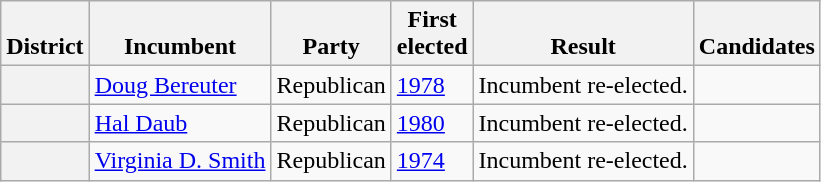<table class=wikitable>
<tr valign=bottom>
<th>District</th>
<th>Incumbent</th>
<th>Party</th>
<th>First<br>elected</th>
<th>Result</th>
<th>Candidates</th>
</tr>
<tr>
<th></th>
<td><a href='#'>Doug Bereuter</a></td>
<td>Republican</td>
<td><a href='#'>1978</a></td>
<td>Incumbent re-elected.</td>
<td nowrap></td>
</tr>
<tr>
<th></th>
<td><a href='#'>Hal Daub</a></td>
<td>Republican</td>
<td><a href='#'>1980</a></td>
<td>Incumbent re-elected.</td>
<td nowrap></td>
</tr>
<tr>
<th></th>
<td><a href='#'>Virginia D. Smith</a></td>
<td>Republican</td>
<td><a href='#'>1974</a></td>
<td>Incumbent re-elected.</td>
<td nowrap></td>
</tr>
</table>
